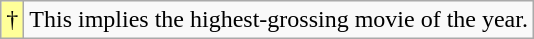<table class="wikitable">
<tr>
<td style="background-color:#FFFF99">†</td>
<td>This implies the highest-grossing movie of the year.</td>
</tr>
</table>
